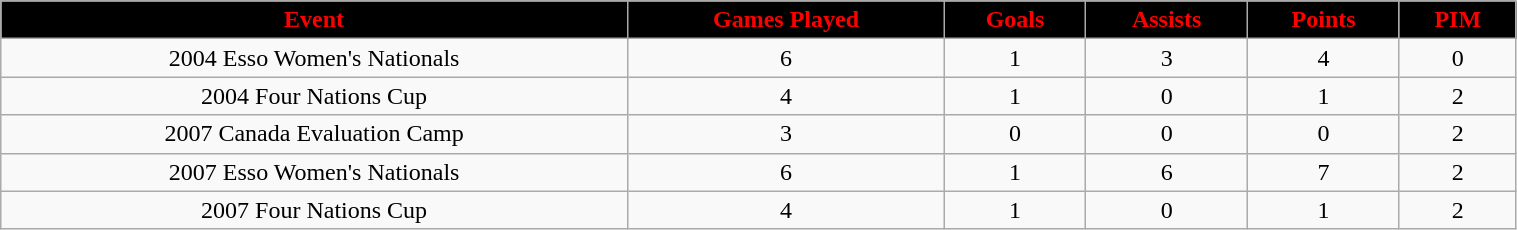<table class="wikitable" style="width:80%;">
<tr style="text-align:center; background:black; color:red;">
<td><strong>Event</strong></td>
<td><strong>Games Played</strong></td>
<td><strong>Goals</strong></td>
<td><strong>Assists</strong></td>
<td><strong>Points</strong></td>
<td><strong>PIM</strong></td>
</tr>
<tr style="text-align:center;" bgcolor="">
<td>2004 Esso Women's Nationals</td>
<td>6</td>
<td>1</td>
<td>3</td>
<td>4</td>
<td>0</td>
</tr>
<tr style="text-align:center;" bgcolor="">
<td>2004 Four Nations Cup</td>
<td>4</td>
<td>1</td>
<td>0</td>
<td>1</td>
<td>2</td>
</tr>
<tr style="text-align:center;" bgcolor="">
<td>2007 Canada Evaluation Camp</td>
<td>3</td>
<td>0</td>
<td>0</td>
<td>0</td>
<td>2</td>
</tr>
<tr style="text-align:center;" bgcolor="">
<td>2007 Esso Women's Nationals</td>
<td>6</td>
<td>1</td>
<td>6</td>
<td>7</td>
<td>2</td>
</tr>
<tr style="text-align:center;" bgcolor="">
<td>2007 Four Nations Cup</td>
<td>4</td>
<td>1</td>
<td>0</td>
<td>1</td>
<td>2</td>
</tr>
</table>
